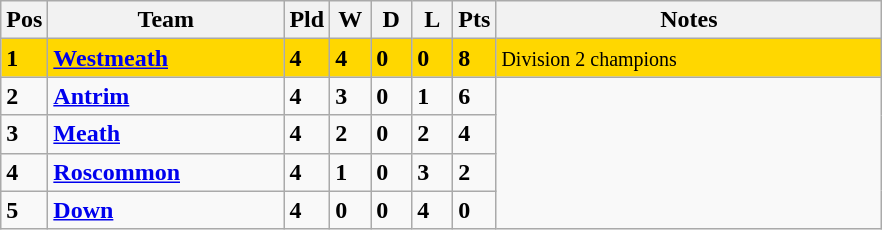<table class="wikitable" style="text-align: centre;">
<tr>
<th width=20>Pos</th>
<th width=150>Team</th>
<th width=20>Pld</th>
<th width=20>W</th>
<th width=20>D</th>
<th width=20>L</th>
<th width=20>Pts</th>
<th width=250>Notes</th>
</tr>
<tr style="background:gold;">
<td><strong>1</strong></td>
<td align=left><strong> <a href='#'>Westmeath</a> </strong></td>
<td><strong>4</strong></td>
<td><strong>4</strong></td>
<td><strong>0</strong></td>
<td><strong>0</strong></td>
<td><strong>8</strong></td>
<td><small> Division 2 champions</small></td>
</tr>
<tr>
<td><strong>2</strong></td>
<td align=left><strong> <a href='#'>Antrim</a> </strong></td>
<td><strong>4</strong></td>
<td><strong>3</strong></td>
<td><strong>0</strong></td>
<td><strong>1</strong></td>
<td><strong>6</strong></td>
</tr>
<tr>
<td><strong>3</strong></td>
<td align=left><strong> <a href='#'>Meath</a> </strong></td>
<td><strong>4</strong></td>
<td><strong>2</strong></td>
<td><strong>0</strong></td>
<td><strong>2</strong></td>
<td><strong>4</strong></td>
</tr>
<tr>
<td><strong>4</strong></td>
<td align=left><strong> <a href='#'>Roscommon</a> </strong></td>
<td><strong>4</strong></td>
<td><strong>1</strong></td>
<td><strong>0</strong></td>
<td><strong>3</strong></td>
<td><strong>2</strong></td>
</tr>
<tr>
<td><strong>5</strong></td>
<td align=left><strong> <a href='#'>Down</a> </strong></td>
<td><strong>4</strong></td>
<td><strong>0</strong></td>
<td><strong>0</strong></td>
<td><strong>4</strong></td>
<td><strong>0</strong></td>
</tr>
</table>
